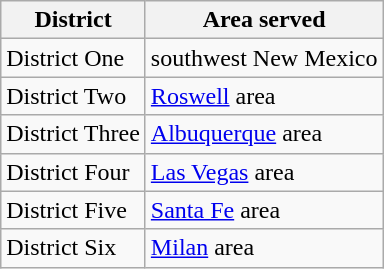<table class="wikitable">
<tr>
<th>District</th>
<th>Area served</th>
</tr>
<tr>
<td>District One</td>
<td>southwest New Mexico</td>
</tr>
<tr>
<td>District Two</td>
<td><a href='#'>Roswell</a> area</td>
</tr>
<tr>
<td>District Three</td>
<td><a href='#'>Albuquerque</a> area</td>
</tr>
<tr>
<td>District Four</td>
<td><a href='#'>Las Vegas</a> area</td>
</tr>
<tr>
<td>District Five</td>
<td><a href='#'>Santa Fe</a> area</td>
</tr>
<tr>
<td>District Six</td>
<td><a href='#'>Milan</a> area</td>
</tr>
</table>
